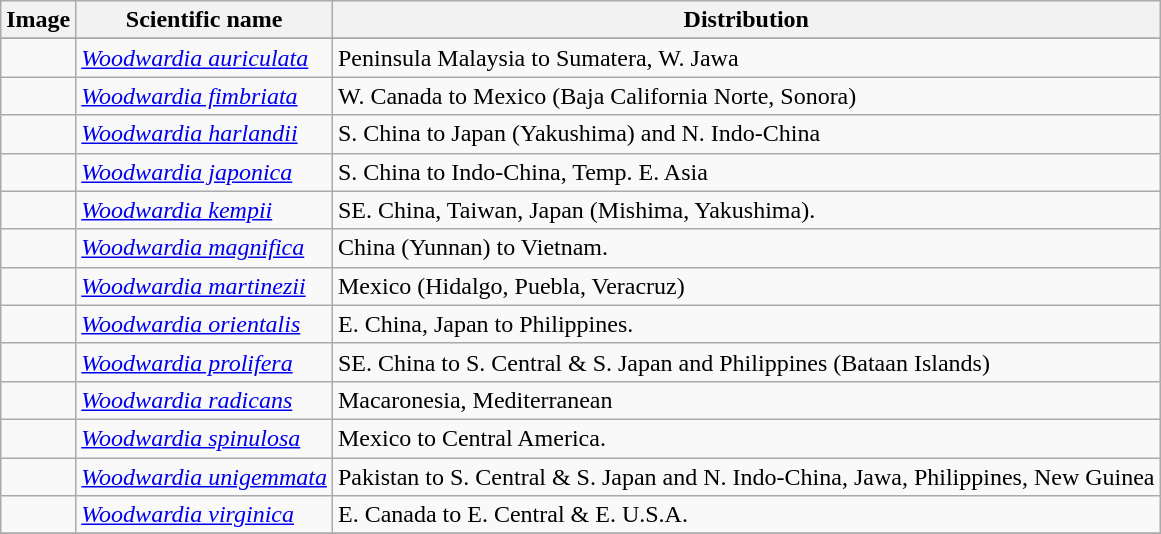<table class="wikitable">
<tr>
<th>Image</th>
<th>Scientific name</th>
<th>Distribution</th>
</tr>
<tr>
</tr>
<tr ||>
</tr>
<tr>
<td></td>
<td><em><a href='#'>Woodwardia auriculata</a></em> </td>
<td>Peninsula Malaysia to Sumatera, W. Jawa</td>
</tr>
<tr>
<td></td>
<td><em><a href='#'>Woodwardia fimbriata</a></em> </td>
<td>W. Canada to Mexico (Baja California Norte, Sonora)</td>
</tr>
<tr>
<td></td>
<td><em><a href='#'>Woodwardia harlandii</a></em> </td>
<td>S. China to Japan (Yakushima) and N. Indo-China</td>
</tr>
<tr>
<td></td>
<td><em><a href='#'>Woodwardia japonica</a></em> </td>
<td>S. China to Indo-China, Temp. E. Asia</td>
</tr>
<tr>
<td></td>
<td><em><a href='#'>Woodwardia kempii</a></em> </td>
<td>SE. China, Taiwan, Japan (Mishima, Yakushima).</td>
</tr>
<tr>
<td></td>
<td><em><a href='#'>Woodwardia magnifica</a></em> </td>
<td>China (Yunnan) to Vietnam.</td>
</tr>
<tr>
<td></td>
<td><em><a href='#'>Woodwardia martinezii</a></em> </td>
<td>Mexico (Hidalgo, Puebla, Veracruz)</td>
</tr>
<tr>
<td></td>
<td><em><a href='#'>Woodwardia orientalis</a></em> </td>
<td>E. China, Japan to Philippines.</td>
</tr>
<tr>
<td></td>
<td><em><a href='#'>Woodwardia prolifera</a></em> </td>
<td>SE. China to S. Central & S. Japan and Philippines (Bataan Islands)</td>
</tr>
<tr>
<td></td>
<td><em><a href='#'>Woodwardia radicans</a></em> </td>
<td>Macaronesia, Mediterranean</td>
</tr>
<tr>
<td></td>
<td><em><a href='#'>Woodwardia spinulosa</a></em> </td>
<td>Mexico to Central America.</td>
</tr>
<tr>
<td></td>
<td><em><a href='#'>Woodwardia unigemmata</a></em> </td>
<td>Pakistan to S. Central & S. Japan and N. Indo-China, Jawa, Philippines, New Guinea</td>
</tr>
<tr>
<td></td>
<td><em><a href='#'>Woodwardia virginica</a></em> </td>
<td>E. Canada to E. Central & E. U.S.A.</td>
</tr>
<tr>
</tr>
</table>
